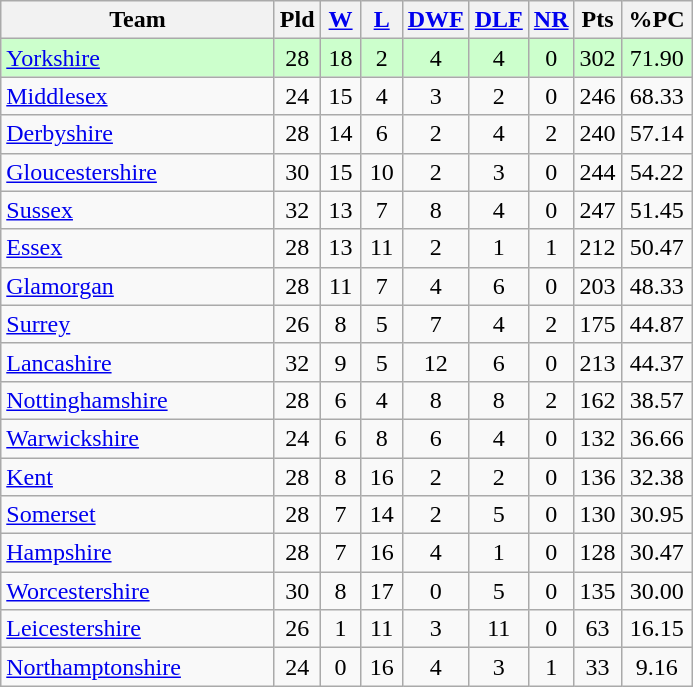<table class="wikitable" style="text-align:center;">
<tr>
<th width=175>Team</th>
<th width=20 abbr="Played">Pld</th>
<th width=20 abbr="Won"><a href='#'>W</a></th>
<th width=20 abbr="Lost"><a href='#'>L</a></th>
<th width=20 abbr="Drawn"><a href='#'>DWF</a></th>
<th width=20 abbr="Drawn"><a href='#'>DLF</a></th>
<th width=20 abbr="No Result"><a href='#'>NR</a></th>
<th width=20 abbr="Points">Pts</th>
<th width=40 abbr="Percentage of possible points">%PC</th>
</tr>
<tr style="background:#ccffcc;">
<td style="text-align:left;"><a href='#'>Yorkshire</a></td>
<td>28</td>
<td>18</td>
<td>2</td>
<td>4</td>
<td>4</td>
<td>0</td>
<td>302</td>
<td>71.90</td>
</tr>
<tr>
<td style="text-align:left;"><a href='#'>Middlesex</a></td>
<td>24</td>
<td>15</td>
<td>4</td>
<td>3</td>
<td>2</td>
<td>0</td>
<td>246</td>
<td>68.33</td>
</tr>
<tr>
<td style="text-align:left;"><a href='#'>Derbyshire</a></td>
<td>28</td>
<td>14</td>
<td>6</td>
<td>2</td>
<td>4</td>
<td>2</td>
<td>240</td>
<td>57.14</td>
</tr>
<tr>
<td style="text-align:left;"><a href='#'>Gloucestershire</a></td>
<td>30</td>
<td>15</td>
<td>10</td>
<td>2</td>
<td>3</td>
<td>0</td>
<td>244</td>
<td>54.22</td>
</tr>
<tr>
<td style="text-align:left;"><a href='#'>Sussex</a></td>
<td>32</td>
<td>13</td>
<td>7</td>
<td>8</td>
<td>4</td>
<td>0</td>
<td>247</td>
<td>51.45</td>
</tr>
<tr>
<td style="text-align:left;"><a href='#'>Essex</a></td>
<td>28</td>
<td>13</td>
<td>11</td>
<td>2</td>
<td>1</td>
<td>1</td>
<td>212</td>
<td>50.47</td>
</tr>
<tr>
<td style="text-align:left;"><a href='#'>Glamorgan</a></td>
<td>28</td>
<td>11</td>
<td>7</td>
<td>4</td>
<td>6</td>
<td>0</td>
<td>203</td>
<td>48.33</td>
</tr>
<tr>
<td style="text-align:left;"><a href='#'>Surrey</a></td>
<td>26</td>
<td>8</td>
<td>5</td>
<td>7</td>
<td>4</td>
<td>2</td>
<td>175</td>
<td>44.87</td>
</tr>
<tr>
<td style="text-align:left;"><a href='#'>Lancashire</a></td>
<td>32</td>
<td>9</td>
<td>5</td>
<td>12</td>
<td>6</td>
<td>0</td>
<td>213</td>
<td>44.37</td>
</tr>
<tr>
<td style="text-align:left;"><a href='#'>Nottinghamshire</a></td>
<td>28</td>
<td>6</td>
<td>4</td>
<td>8</td>
<td>8</td>
<td>2</td>
<td>162</td>
<td>38.57</td>
</tr>
<tr>
<td style="text-align:left;"><a href='#'>Warwickshire</a></td>
<td>24</td>
<td>6</td>
<td>8</td>
<td>6</td>
<td>4</td>
<td>0</td>
<td>132</td>
<td>36.66</td>
</tr>
<tr>
<td style="text-align:left;"><a href='#'>Kent</a></td>
<td>28</td>
<td>8</td>
<td>16</td>
<td>2</td>
<td>2</td>
<td>0</td>
<td>136</td>
<td>32.38</td>
</tr>
<tr>
<td style="text-align:left;"><a href='#'>Somerset</a></td>
<td>28</td>
<td>7</td>
<td>14</td>
<td>2</td>
<td>5</td>
<td>0</td>
<td>130</td>
<td>30.95</td>
</tr>
<tr>
<td style="text-align:left;"><a href='#'>Hampshire</a></td>
<td>28</td>
<td>7</td>
<td>16</td>
<td>4</td>
<td>1</td>
<td>0</td>
<td>128</td>
<td>30.47</td>
</tr>
<tr>
<td style="text-align:left;"><a href='#'>Worcestershire</a></td>
<td>30</td>
<td>8</td>
<td>17</td>
<td>0</td>
<td>5</td>
<td>0</td>
<td>135</td>
<td>30.00</td>
</tr>
<tr>
<td style="text-align:left;"><a href='#'>Leicestershire</a></td>
<td>26</td>
<td>1</td>
<td>11</td>
<td>3</td>
<td>11</td>
<td>0</td>
<td>63</td>
<td>16.15</td>
</tr>
<tr>
<td style="text-align:left;"><a href='#'>Northamptonshire</a></td>
<td>24</td>
<td>0</td>
<td>16</td>
<td>4</td>
<td>3</td>
<td>1</td>
<td>33</td>
<td>9.16</td>
</tr>
</table>
